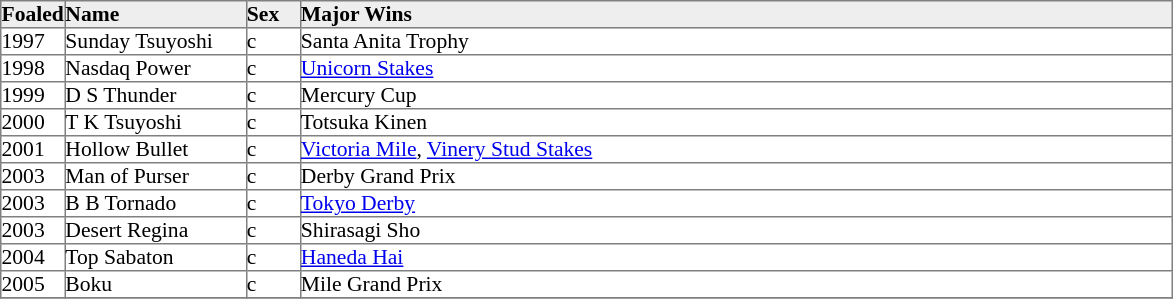<table border="1" cellpadding="0" style="border-collapse: collapse; font-size:90%">
<tr style="background:#eee;">
<td style="width:35px;"><strong>Foaled</strong></td>
<td style="width:120px;"><strong>Name</strong></td>
<td style="width:35px;"><strong>Sex</strong></td>
<td style="width:580px;"><strong>Major Wins</strong></td>
</tr>
<tr>
<td>1997</td>
<td>Sunday Tsuyoshi</td>
<td>c</td>
<td>Santa Anita Trophy</td>
</tr>
<tr>
<td>1998</td>
<td>Nasdaq Power</td>
<td>c</td>
<td><a href='#'>Unicorn Stakes</a></td>
</tr>
<tr>
<td>1999</td>
<td>D S Thunder</td>
<td>c</td>
<td>Mercury Cup</td>
</tr>
<tr>
<td>2000</td>
<td>T K Tsuyoshi</td>
<td>c</td>
<td>Totsuka Kinen</td>
</tr>
<tr>
<td>2001</td>
<td>Hollow Bullet</td>
<td>c</td>
<td><a href='#'>Victoria Mile</a>, <a href='#'>Vinery Stud Stakes</a></td>
</tr>
<tr>
<td>2003</td>
<td>Man of Purser</td>
<td>c</td>
<td>Derby Grand Prix</td>
</tr>
<tr>
<td>2003</td>
<td>B B Tornado</td>
<td>c</td>
<td><a href='#'>Tokyo Derby</a></td>
</tr>
<tr>
<td>2003</td>
<td>Desert Regina</td>
<td>c</td>
<td>Shirasagi Sho</td>
</tr>
<tr>
<td>2004</td>
<td>Top Sabaton</td>
<td>c</td>
<td><a href='#'>Haneda Hai</a></td>
</tr>
<tr>
<td>2005</td>
<td>Boku</td>
<td>c</td>
<td>Mile Grand Prix</td>
</tr>
<tr>
</tr>
</table>
